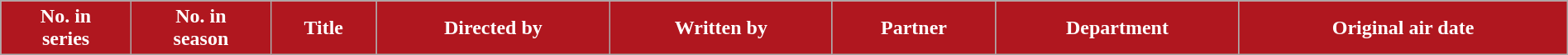<table class="wikitable plainrowheaders" style="width:100%">
<tr>
<th style="background:#B0171F; color:#FFFFFF;">No. in<br>series</th>
<th style="background:#B0171F; color:#FFFFFF;">No. in<br>season</th>
<th style="background:#B0171F; color:#FFFFFF;">Title</th>
<th style="background:#B0171F; color:#FFFFFF;">Directed by</th>
<th style="background:#B0171F; color:#FFFFFF;">Written by</th>
<th style="background:#B0171F; color:#FFFFFF;">Partner</th>
<th style="background:#B0171F; color:#FFFFFF;">Department</th>
<th style="background:#B0171F; color:#FFFFFF;">Original air date<br>












</th>
</tr>
</table>
